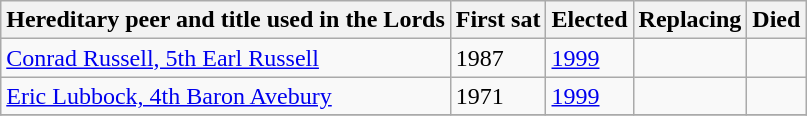<table class="sortable wikitable">
<tr>
<th>Hereditary peer and title used in the Lords</th>
<th>First sat</th>
<th>Elected</th>
<th>Replacing</th>
<th>Died</th>
</tr>
<tr>
<td><a href='#'>Conrad Russell, 5th Earl Russell</a></td>
<td>1987</td>
<td><a href='#'>1999</a></td>
<td></td>
<td></td>
</tr>
<tr>
<td><a href='#'>Eric Lubbock, 4th Baron Avebury</a></td>
<td>1971</td>
<td><a href='#'>1999</a></td>
<td></td>
<td></td>
</tr>
<tr>
</tr>
</table>
